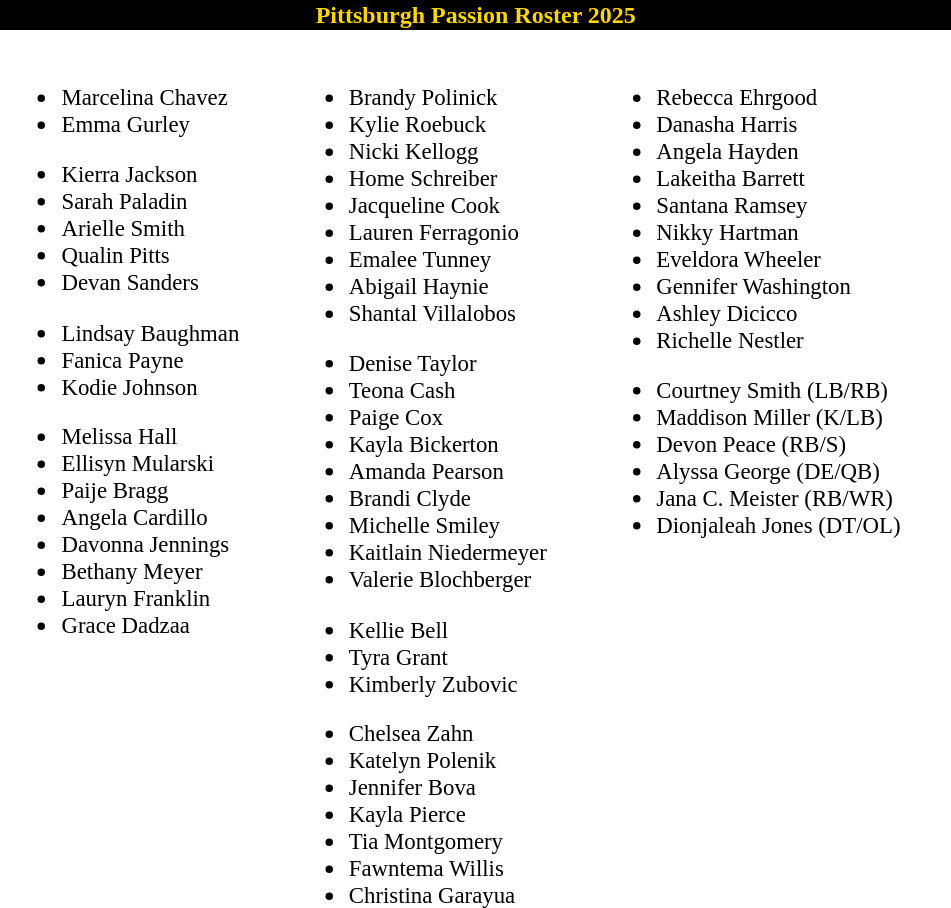<table class="toccolours" style="text-align: left;">
<tr>
<th colspan="7" style="text-align:center; color:#FFD700; background-color:black">Pittsburgh Passion Roster 2025</th>
</tr>
<tr>
<td style="font-size: 95%;vertical-align:top;"><br><ul><li> Marcelina Chavez</li><li> Emma Gurley</li></ul><ul><li> Kierra Jackson</li><li> Sarah Paladin</li><li> Arielle Smith</li><li> Qualin Pitts</li><li> Devan Sanders</li></ul><ul><li> Lindsay Baughman</li><li> Fanica Payne</li><li> Kodie Johnson</li></ul><ul><li> Melissa Hall</li><li> Ellisyn Mularski</li><li> Paije Bragg</li><li> Angela Cardillo</li><li> Davonna Jennings</li><li> Bethany Meyer</li><li> Lauryn Franklin</li><li> Grace Dadzaa</li></ul></td>
<td style="width: 25px;"></td>
<td style="font-size: 95%;vertical-align:top;"><br><ul><li> Brandy Polinick</li><li> Kylie Roebuck</li><li> Nicki Kellogg</li><li> Home Schreiber</li><li> Jacqueline Cook</li><li> Lauren Ferragonio</li><li> Emalee Tunney</li><li> Abigail Haynie</li><li> Shantal Villalobos</li></ul><ul><li> Denise Taylor</li><li> Teona Cash</li><li> Paige Cox</li><li> Kayla Bickerton</li><li> Amanda Pearson</li><li> Brandi Clyde</li><li> Michelle Smiley</li><li> Kaitlain Niedermeyer</li><li> Valerie Blochberger</li></ul><ul><li> Kellie Bell</li><li> Tyra Grant</li><li> Kimberly Zubovic</li></ul><ul><li> Chelsea Zahn</li><li> Katelyn Polenik</li><li> Jennifer Bova</li><li> Kayla Pierce</li><li> Tia Montgomery</li><li> Fawntema Willis</li><li> Christina Garayua</li></ul></td>
<td style="width: 25px;"></td>
<td style="font-size: 95%;vertical-align:top;"><br><ul><li> Rebecca Ehrgood</li><li> Danasha Harris</li><li> Angela Hayden</li><li> Lakeitha Barrett</li><li> Santana Ramsey</li><li> Nikky Hartman</li><li> Eveldora Wheeler</li><li> Gennifer Washington</li><li> Ashley Dicicco</li><li> Richelle Nestler</li></ul><ul><li> Courtney Smith (LB/RB)</li><li> Maddison Miller (K/LB)</li><li> Devon Peace (RB/S)</li><li> Alyssa George (DE/QB)</li><li> Jana C. Meister (RB/WR)</li><li> Dionjaleah Jones (DT/OL)</li></ul></td>
<td style="width: 25px;"></td>
<td style="font-size: 95%;vertical-align:top;"></td>
</tr>
<tr>
</tr>
</table>
